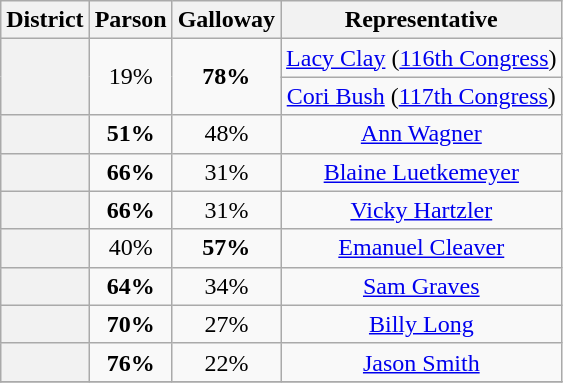<table class=wikitable>
<tr>
<th>District</th>
<th>Parson</th>
<th>Galloway</th>
<th>Representative</th>
</tr>
<tr align=center>
<th rowspan=2 ></th>
<td rowspan=2>19%</td>
<td rowspan=2><strong>78%</strong></td>
<td><a href='#'>Lacy Clay</a> (<a href='#'>116th Congress</a>)</td>
</tr>
<tr align=center>
<td><a href='#'>Cori Bush</a> (<a href='#'>117th Congress</a>)</td>
</tr>
<tr align=center>
<th></th>
<td><strong>51%</strong></td>
<td>48%</td>
<td><a href='#'>Ann Wagner</a></td>
</tr>
<tr align=center>
<th></th>
<td><strong>66%</strong></td>
<td>31%</td>
<td><a href='#'>Blaine Luetkemeyer</a></td>
</tr>
<tr align=center>
<th></th>
<td><strong>66%</strong></td>
<td>31%</td>
<td><a href='#'>Vicky Hartzler</a></td>
</tr>
<tr align=center>
<th></th>
<td>40%</td>
<td><strong>57%</strong></td>
<td><a href='#'>Emanuel Cleaver</a></td>
</tr>
<tr align=center>
<th></th>
<td><strong>64%</strong></td>
<td>34%</td>
<td><a href='#'>Sam Graves</a></td>
</tr>
<tr align=center>
<th></th>
<td><strong>70%</strong></td>
<td>27%</td>
<td><a href='#'>Billy Long</a></td>
</tr>
<tr align=center>
<th></th>
<td><strong>76%</strong></td>
<td>22%</td>
<td><a href='#'>Jason Smith</a></td>
</tr>
<tr align=center>
</tr>
</table>
